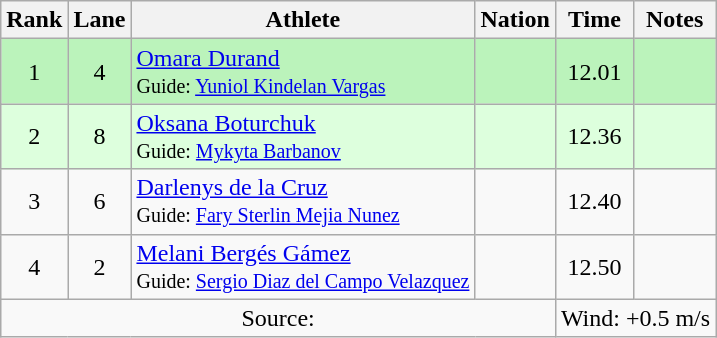<table class="wikitable sortable" style="text-align:center">
<tr>
<th scope="col">Rank</th>
<th scope="col">Lane</th>
<th scope="col">Athlete</th>
<th scope="col">Nation</th>
<th scope="col">Time</th>
<th scope="col">Notes</th>
</tr>
<tr bgcolor=bbf3bb>
<td>1</td>
<td>4</td>
<td align=left><a href='#'>Omara Durand</a><br><small>Guide: <a href='#'>Yuniol Kindelan Vargas</a></small></td>
<td align=left></td>
<td>12.01</td>
<td></td>
</tr>
<tr bgcolor=ddffdd>
<td>2</td>
<td>8</td>
<td align=left><a href='#'>Oksana Boturchuk</a><br><small>Guide: <a href='#'>Mykyta Barbanov</a></small></td>
<td align=left></td>
<td>12.36</td>
<td></td>
</tr>
<tr>
<td>3</td>
<td>6</td>
<td align=left><a href='#'>Darlenys de la Cruz</a><br><small>Guide: <a href='#'>Fary Sterlin Mejia Nunez</a></small></td>
<td align=left></td>
<td>12.40</td>
<td></td>
</tr>
<tr>
<td>4</td>
<td>2</td>
<td align=left><a href='#'>Melani Bergés Gámez</a><br><small>Guide: <a href='#'>Sergio Diaz del Campo Velazquez</a></small></td>
<td align=left></td>
<td>12.50</td>
<td></td>
</tr>
<tr class="sortbottom">
<td colspan="4">Source:</td>
<td colspan="2">Wind: +0.5 m/s</td>
</tr>
</table>
